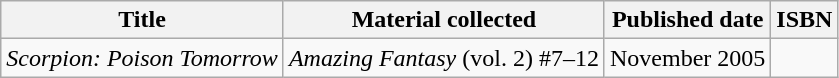<table class="wikitable">
<tr>
<th>Title</th>
<th>Material collected</th>
<th>Published date</th>
<th>ISBN</th>
</tr>
<tr>
<td><em>Scorpion: Poison Tomorrow</em></td>
<td><em>Amazing Fantasy</em> (vol. 2) #7–12</td>
<td>November 2005</td>
<td></td>
</tr>
</table>
